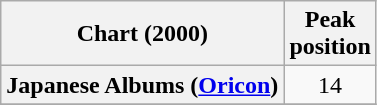<table class="wikitable plainrowheaders">
<tr>
<th>Chart (2000)</th>
<th>Peak<br>position</th>
</tr>
<tr>
<th scope="row">Japanese Albums (<a href='#'>Oricon</a>)</th>
<td style="text-align:center;">14</td>
</tr>
<tr>
</tr>
</table>
